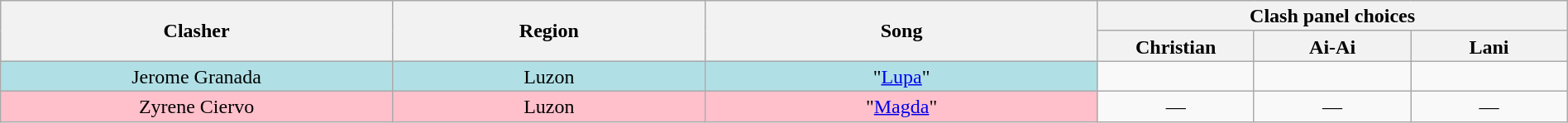<table class="wikitable" style="text-align:center; line-height:17px; width:100%;">
<tr>
<th rowspan="2" width="25%">Clasher</th>
<th rowspan="2">Region</th>
<th rowspan="2" width="25%">Song</th>
<th colspan="3" width="30%">Clash panel choices</th>
</tr>
<tr>
<th width="10%">Christian</th>
<th width="10%">Ai-Ai</th>
<th width="10%">Lani</th>
</tr>
<tr>
<td style="background:#b0e0e6;">Jerome Granada</td>
<td style="background:#b0e0e6;">Luzon</td>
<td style="background:#b0e0e6;">"<a href='#'>Lupa</a>"</td>
<td><strong></strong></td>
<td><strong></strong></td>
<td><strong></strong></td>
</tr>
<tr>
<td style="background:pink;">Zyrene Ciervo</td>
<td style="background:pink;">Luzon</td>
<td style="background:pink;">"<a href='#'>Magda</a>"</td>
<td>—</td>
<td>—</td>
<td>—</td>
</tr>
</table>
